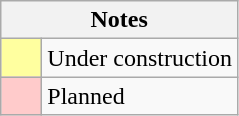<table class="wikitable">
<tr>
<th colspan="2">Notes</th>
</tr>
<tr>
<td style="background: #FFFF9F">     </td>
<td>Under construction</td>
</tr>
<tr>
<td style="background: #FFCBCB">     </td>
<td>Planned</td>
</tr>
</table>
